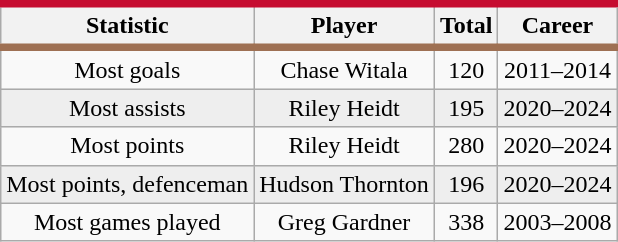<table class="wikitable" style= "text-align: center">
<tr style="border-top:#C60C30 5px solid; border-bottom:#9E7053 5px solid">
<th>Statistic</th>
<th>Player</th>
<th>Total</th>
<th>Career</th>
</tr>
<tr>
<td>Most goals</td>
<td>Chase Witala</td>
<td>120</td>
<td>2011–2014</td>
</tr>
<tr align="center" bgcolor="#eeeeee">
<td>Most assists</td>
<td>Riley Heidt</td>
<td>195</td>
<td>2020–2024</td>
</tr>
<tr>
<td>Most points</td>
<td>Riley Heidt</td>
<td>280</td>
<td>2020–2024</td>
</tr>
<tr align="center" bgcolor="#eeeeee">
<td>Most points, defenceman</td>
<td>Hudson Thornton</td>
<td>196</td>
<td>2020–2024</td>
</tr>
<tr>
<td>Most games played</td>
<td>Greg Gardner</td>
<td>338</td>
<td>2003–2008</td>
</tr>
</table>
